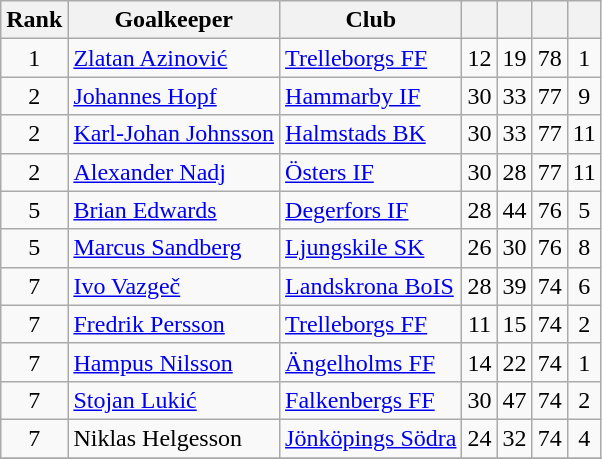<table class="wikitable sortable" style="text-align:center">
<tr>
<th>Rank</th>
<th>Goalkeeper</th>
<th>Club<br></th>
<th></th>
<th></th>
<th></th>
<th></th>
</tr>
<tr>
<td>1</td>
<td align="left"> <a href='#'>Zlatan Azinović</a></td>
<td align="left"><a href='#'>Trelleborgs FF</a></td>
<td>12</td>
<td>19</td>
<td>78</td>
<td>1</td>
</tr>
<tr>
<td>2</td>
<td align="left"> <a href='#'>Johannes Hopf</a></td>
<td align="left"><a href='#'>Hammarby IF</a></td>
<td>30</td>
<td>33</td>
<td>77</td>
<td>9</td>
</tr>
<tr>
<td>2</td>
<td align="left"> <a href='#'>Karl-Johan Johnsson</a></td>
<td align="left"><a href='#'>Halmstads BK</a></td>
<td>30</td>
<td>33</td>
<td>77</td>
<td>11</td>
</tr>
<tr>
<td>2</td>
<td align="left"> <a href='#'>Alexander Nadj</a></td>
<td align="left"><a href='#'>Östers IF</a></td>
<td>30</td>
<td>28</td>
<td>77</td>
<td>11</td>
</tr>
<tr>
<td>5</td>
<td align="left"> <a href='#'>Brian Edwards</a></td>
<td align="left"><a href='#'>Degerfors IF</a></td>
<td>28</td>
<td>44</td>
<td>76</td>
<td>5</td>
</tr>
<tr>
<td>5</td>
<td align="left"> <a href='#'>Marcus Sandberg</a></td>
<td align="left"><a href='#'>Ljungskile SK</a></td>
<td>26</td>
<td>30</td>
<td>76</td>
<td>8</td>
</tr>
<tr>
<td>7</td>
<td align="left"> <a href='#'>Ivo Vazgeč</a></td>
<td align="left"><a href='#'>Landskrona BoIS</a></td>
<td>28</td>
<td>39</td>
<td>74</td>
<td>6</td>
</tr>
<tr>
<td>7</td>
<td align="left"> <a href='#'>Fredrik Persson</a></td>
<td align="left"><a href='#'>Trelleborgs FF</a></td>
<td>11</td>
<td>15</td>
<td>74</td>
<td>2</td>
</tr>
<tr>
<td>7</td>
<td align="left"> <a href='#'>Hampus Nilsson</a></td>
<td align="left"><a href='#'>Ängelholms FF</a></td>
<td>14</td>
<td>22</td>
<td>74</td>
<td>1</td>
</tr>
<tr>
<td>7</td>
<td align="left"> <a href='#'>Stojan Lukić</a></td>
<td align="left"><a href='#'>Falkenbergs FF</a></td>
<td>30</td>
<td>47</td>
<td>74</td>
<td>2</td>
</tr>
<tr>
<td>7</td>
<td align="left"> Niklas Helgesson</td>
<td align="left"><a href='#'>Jönköpings Södra</a></td>
<td>24</td>
<td>32</td>
<td>74</td>
<td>4</td>
</tr>
<tr>
</tr>
</table>
